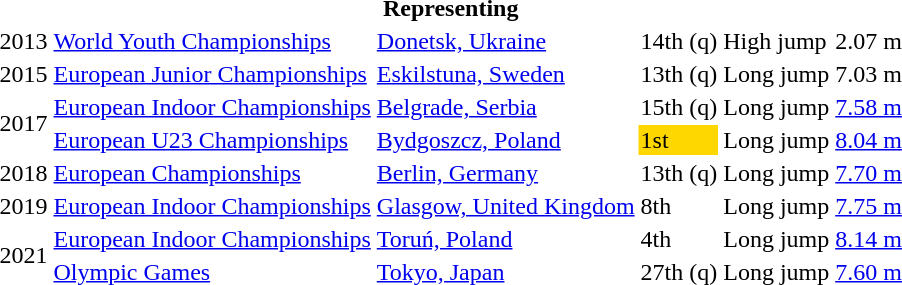<table>
<tr>
<th colspan="6">Representing </th>
</tr>
<tr>
<td>2013</td>
<td><a href='#'>World Youth Championships</a></td>
<td><a href='#'>Donetsk, Ukraine</a></td>
<td>14th (q)</td>
<td>High jump</td>
<td>2.07 m</td>
</tr>
<tr>
<td>2015</td>
<td><a href='#'>European Junior Championships</a></td>
<td><a href='#'>Eskilstuna, Sweden</a></td>
<td>13th (q)</td>
<td>Long jump</td>
<td>7.03 m</td>
</tr>
<tr>
<td rowspan=2>2017</td>
<td><a href='#'>European Indoor Championships</a></td>
<td><a href='#'>Belgrade, Serbia</a></td>
<td>15th (q)</td>
<td>Long jump</td>
<td><a href='#'>7.58 m</a></td>
</tr>
<tr>
<td><a href='#'>European U23 Championships</a></td>
<td><a href='#'>Bydgoszcz, Poland</a></td>
<td bgcolor=gold>1st</td>
<td>Long jump</td>
<td><a href='#'>8.04 m</a></td>
</tr>
<tr>
<td>2018</td>
<td><a href='#'>European Championships</a></td>
<td><a href='#'>Berlin, Germany</a></td>
<td>13th (q)</td>
<td>Long jump</td>
<td><a href='#'>7.70 m</a></td>
</tr>
<tr>
<td>2019</td>
<td><a href='#'>European Indoor Championships</a></td>
<td><a href='#'>Glasgow, United Kingdom</a></td>
<td>8th</td>
<td>Long jump</td>
<td><a href='#'>7.75 m</a></td>
</tr>
<tr>
<td rowspan=2>2021</td>
<td><a href='#'>European Indoor Championships</a></td>
<td><a href='#'>Toruń, Poland</a></td>
<td>4th</td>
<td>Long jump</td>
<td><a href='#'>8.14 m</a></td>
</tr>
<tr>
<td><a href='#'>Olympic Games</a></td>
<td><a href='#'>Tokyo, Japan</a></td>
<td>27th (q)</td>
<td>Long jump</td>
<td><a href='#'>7.60 m</a></td>
</tr>
</table>
